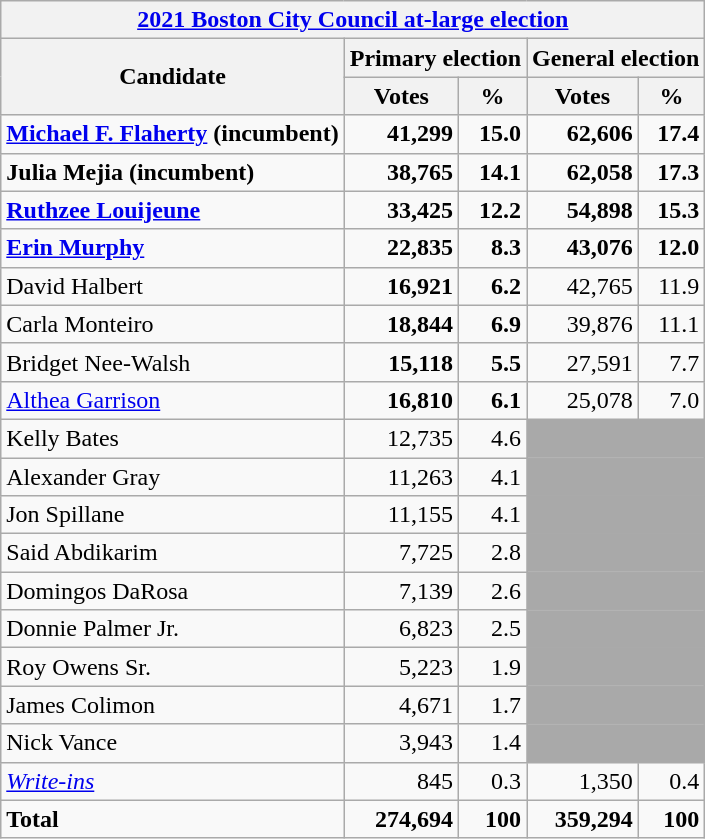<table class=wikitable>
<tr>
<th colspan=5><a href='#'>2021 Boston City Council at-large election</a></th>
</tr>
<tr>
<th colspan=1 rowspan=2>Candidate</th>
<th colspan=2><strong>Primary election</strong></th>
<th colspan=2><strong>General election</strong></th>
</tr>
<tr>
<th>Votes</th>
<th>%</th>
<th>Votes</th>
<th>%</th>
</tr>
<tr>
<td><strong><a href='#'>Michael F. Flaherty</a> (incumbent)</strong></td>
<td align="right"><strong>41,299</strong></td>
<td align="right"><strong>15.0</strong></td>
<td align="right"><strong>62,606</strong></td>
<td align="right"><strong>17.4</strong></td>
</tr>
<tr>
<td><strong>Julia Mejia (incumbent)</strong></td>
<td align="right"><strong>38,765</strong></td>
<td align="right"><strong>14.1</strong></td>
<td align="right"><strong>62,058</strong></td>
<td align="right"><strong>17.3</strong></td>
</tr>
<tr>
<td><strong><a href='#'>Ruthzee Louijeune</a></strong></td>
<td align="right"><strong>33,425</strong></td>
<td align="right"><strong>12.2</strong></td>
<td align="right"><strong>54,898</strong></td>
<td align="right"><strong>15.3</strong></td>
</tr>
<tr>
<td><strong><a href='#'>Erin Murphy</a></strong></td>
<td align="right"><strong>22,835</strong></td>
<td align="right"><strong>8.3</strong></td>
<td align="right"><strong>43,076</strong></td>
<td align="right"><strong>12.0</strong></td>
</tr>
<tr>
<td>David Halbert</td>
<td align="right"><strong>16,921</strong></td>
<td align="right"><strong>6.2</strong></td>
<td align="right">42,765</td>
<td align="right">11.9</td>
</tr>
<tr>
<td>Carla Monteiro</td>
<td align="right"><strong>18,844</strong></td>
<td align="right"><strong>6.9</strong></td>
<td align="right">39,876</td>
<td align="right">11.1</td>
</tr>
<tr>
<td>Bridget Nee-Walsh</td>
<td align="right"><strong>15,118</strong></td>
<td align="right"><strong>5.5</strong></td>
<td align="right">27,591</td>
<td align="right">7.7</td>
</tr>
<tr>
<td><a href='#'>Althea Garrison</a></td>
<td align="right"><strong>16,810</strong></td>
<td align="right"><strong>6.1</strong></td>
<td align="right">25,078</td>
<td align="right">7.0</td>
</tr>
<tr>
<td>Kelly Bates</td>
<td align="right">12,735</td>
<td align="right">4.6</td>
<td colspan=2 bgcolor=darkgray> </td>
</tr>
<tr>
<td>Alexander Gray</td>
<td align="right">11,263</td>
<td align="right">4.1</td>
<td colspan=2 bgcolor=darkgray> </td>
</tr>
<tr>
<td>Jon Spillane</td>
<td align="right">11,155</td>
<td align="right">4.1</td>
<td colspan=2 bgcolor=darkgray> </td>
</tr>
<tr>
<td>Said Abdikarim</td>
<td align="right">7,725</td>
<td align="right">2.8</td>
<td colspan=2 bgcolor=darkgray> </td>
</tr>
<tr>
<td>Domingos DaRosa</td>
<td align="right">7,139</td>
<td align="right">2.6</td>
<td colspan=2 bgcolor=darkgray> </td>
</tr>
<tr>
<td>Donnie Palmer Jr.</td>
<td align="right">6,823</td>
<td align="right">2.5</td>
<td colspan=2 bgcolor=darkgray> </td>
</tr>
<tr>
<td>Roy Owens Sr.</td>
<td align="right">5,223</td>
<td align="right">1.9</td>
<td colspan=2 bgcolor=darkgray> </td>
</tr>
<tr>
<td>James Colimon</td>
<td align="right">4,671</td>
<td align="right">1.7</td>
<td colspan=2 bgcolor=darkgray> </td>
</tr>
<tr>
<td>Nick Vance</td>
<td align="right">3,943</td>
<td align="right">1.4</td>
<td colspan=2 bgcolor=darkgray> </td>
</tr>
<tr>
<td><em><a href='#'>Write-ins</a></em></td>
<td align="right">845</td>
<td align="right">0.3</td>
<td align="right">1,350</td>
<td align="right">0.4</td>
</tr>
<tr>
<td><strong>Total</strong></td>
<td align="right"><strong>274,694</strong></td>
<td align="right"><strong>100</strong></td>
<td align="right"><strong>359,294</strong></td>
<td align="right"><strong>100</strong></td>
</tr>
</table>
